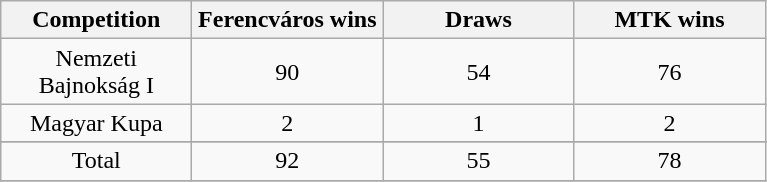<table class="wikitable" style="text-align:center">
<tr>
<th width=120>Competition</th>
<th width=120>Ferencváros wins</th>
<th width=120>Draws</th>
<th width=120>MTK wins</th>
</tr>
<tr>
<td>Nemzeti Bajnokság I</td>
<td>90</td>
<td>54</td>
<td>76</td>
</tr>
<tr>
<td>Magyar Kupa</td>
<td>2</td>
<td>1</td>
<td>2</td>
</tr>
<tr>
</tr>
<tr>
<td>Total</td>
<td>92</td>
<td>55</td>
<td>78</td>
</tr>
<tr>
</tr>
</table>
